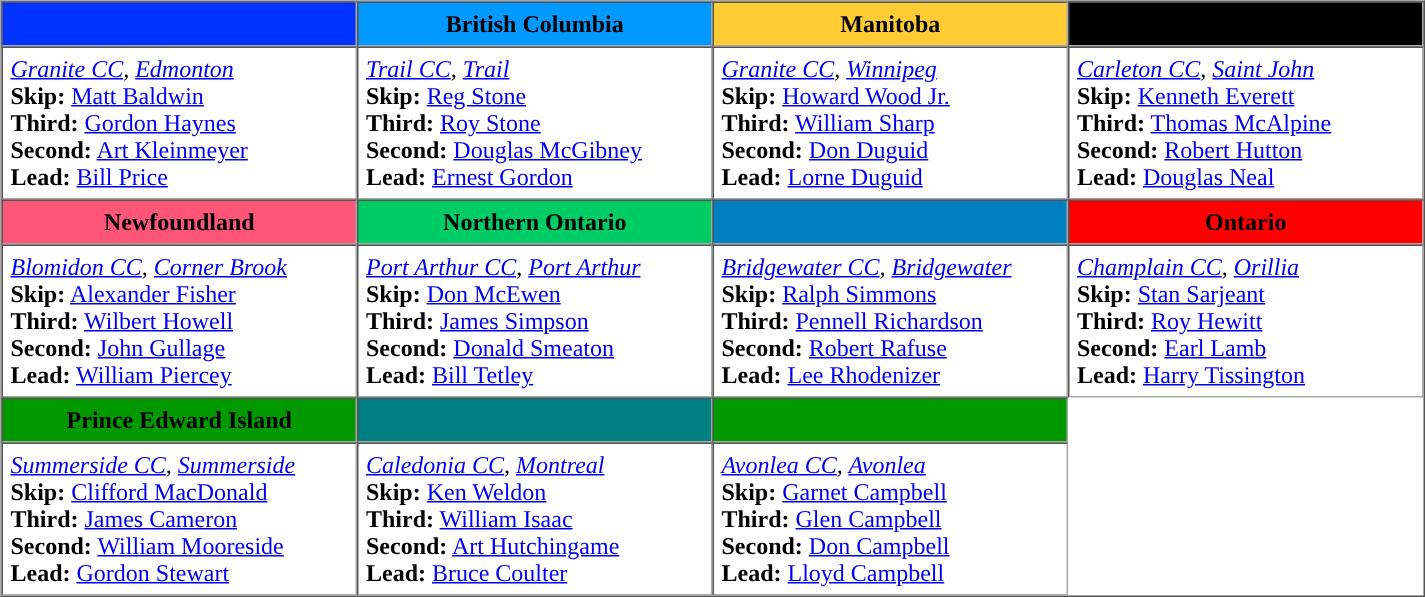<table - border=1 cellpadding=5 cellspacing=0>
<tr>
<th bgcolor=#0033FF width=200></th>
<th style="background:#09f; width:200px;">British Columbia</th>
<th style="background:#FFCC33; width:200px;">Manitoba</th>
<th bgcolor=#000000 width=200></th>
</tr>
<tr>
<td><em><a href='#'>Granite CC</a>, <a href='#'>Edmonton</a></em><br><strong>Skip:</strong> <a href='#'>Matt Baldwin</a><br>
<strong>Third:</strong> <a href='#'>Gordon Haynes</a><br>
<strong>Second:</strong> <a href='#'>Art Kleinmeyer</a><br>
<strong>Lead:</strong> <a href='#'>Bill Price</a></td>
<td><em><a href='#'>Trail CC</a>, <a href='#'>Trail</a></em><br><strong>Skip:</strong> <a href='#'>Reg Stone</a><br>
<strong>Third:</strong> <a href='#'>Roy Stone</a><br>
<strong>Second:</strong> <a href='#'>Douglas McGibney</a><br>
<strong>Lead:</strong> <a href='#'>Ernest Gordon</a></td>
<td><em><a href='#'>Granite CC</a>, <a href='#'>Winnipeg</a></em><br><strong>Skip:</strong> <a href='#'>Howard Wood Jr.</a><br>
<strong>Third:</strong> <a href='#'>William Sharp</a><br>
<strong>Second:</strong> <a href='#'>Don Duguid</a><br>
<strong>Lead:</strong> <a href='#'>Lorne Duguid</a></td>
<td><em><a href='#'>Carleton CC</a>, <a href='#'>Saint John</a></em><br><strong>Skip:</strong> <a href='#'>Kenneth Everett</a><br>
<strong>Third:</strong> <a href='#'>Thomas McAlpine</a><br>
<strong>Second:</strong> <a href='#'>Robert Hutton</a><br>
<strong>Lead:</strong> <a href='#'>Douglas Neal</a></td>
</tr>
<tr border=1 cellpadding=5 cellspacing=0>
<th style="background:#f57; width=200">Newfoundland</th>
<th style="background:#0c6; width:200px;">Northern Ontario</th>
<th bgcolor=#0080C0 width=200></th>
<th bgcolor=#FF0000 width=225>Ontario</th>
</tr>
<tr>
<td><em><a href='#'>Blomidon CC</a>, <a href='#'>Corner Brook</a></em><br><strong>Skip:</strong> <a href='#'>Alexander Fisher</a><br>
<strong>Third:</strong> <a href='#'>Wilbert Howell</a><br>
<strong>Second:</strong> <a href='#'>John Gullage</a><br>
<strong>Lead:</strong> <a href='#'>William Piercey</a></td>
<td><em><a href='#'>Port Arthur CC</a>, <a href='#'>Port Arthur</a></em><br><strong>Skip:</strong> <a href='#'>Don McEwen</a><br>
<strong>Third:</strong> <a href='#'>James Simpson</a><br>
<strong>Second:</strong> <a href='#'>Donald Smeaton</a><br>
<strong>Lead:</strong> <a href='#'>Bill Tetley</a></td>
<td><em><a href='#'>Bridgewater CC</a>, <a href='#'>Bridgewater</a></em><br><strong>Skip:</strong> <a href='#'>Ralph Simmons</a><br>
<strong>Third:</strong> <a href='#'>Pennell Richardson</a><br>
<strong>Second:</strong> <a href='#'>Robert Rafuse</a><br>
<strong>Lead:</strong> <a href='#'>Lee Rhodenizer</a></td>
<td><em><a href='#'>Champlain CC</a>, <a href='#'>Orillia</a></em><br><strong>Skip:</strong> <a href='#'>Stan Sarjeant</a><br>
<strong>Third:</strong> <a href='#'>Roy Hewitt</a><br>
<strong>Second:</strong> <a href='#'>Earl Lamb</a><br>
<strong>Lead:</strong> <a href='#'>Harry Tissington</a></td>
</tr>
<tr border=1 cellpadding=5 cellspacing=0>
<th style="background:#090; width:225px;">Prince Edward Island</th>
<th style="background:#008080; width:225px;"></th>
<th bgcolor=#009900 width=225></th>
</tr>
<tr>
<td><em><a href='#'>Summerside CC</a>, <a href='#'>Summerside</a></em><br><strong>Skip:</strong> <a href='#'>Clifford MacDonald</a><br>
<strong>Third:</strong> <a href='#'>James Cameron</a><br>
<strong>Second:</strong> <a href='#'>William Mooreside</a><br>
<strong>Lead:</strong> <a href='#'>Gordon Stewart</a></td>
<td><em><a href='#'>Caledonia CC</a>, <a href='#'>Montreal</a></em><br><strong>Skip:</strong> <a href='#'>Ken Weldon</a><br>
<strong>Third:</strong> <a href='#'>William Isaac</a><br>
<strong>Second:</strong> <a href='#'>Art Hutchingame</a><br>
<strong>Lead:</strong> <a href='#'>Bruce Coulter</a></td>
<td><em><a href='#'>Avonlea CC</a>, <a href='#'>Avonlea</a></em><br><strong>Skip:</strong> <a href='#'>Garnet Campbell</a><br>
<strong>Third:</strong> <a href='#'>Glen Campbell</a><br>
<strong>Second:</strong> <a href='#'>Don Campbell</a><br>
<strong>Lead:</strong> <a href='#'>Lloyd Campbell</a></td>
</tr>
</table>
